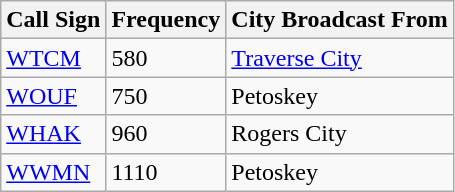<table class="wikitable" border="1">
<tr>
<th>Call Sign</th>
<th>Frequency</th>
<th>City Broadcast From</th>
</tr>
<tr>
<td><a href='#'>WTCM</a></td>
<td>580</td>
<td><a href='#'>Traverse City</a></td>
</tr>
<tr>
<td><a href='#'>WOUF</a></td>
<td>750</td>
<td>Petoskey</td>
</tr>
<tr>
<td><a href='#'>WHAK</a></td>
<td>960</td>
<td>Rogers City</td>
</tr>
<tr>
<td><a href='#'>WWMN</a></td>
<td>1110</td>
<td>Petoskey</td>
</tr>
</table>
